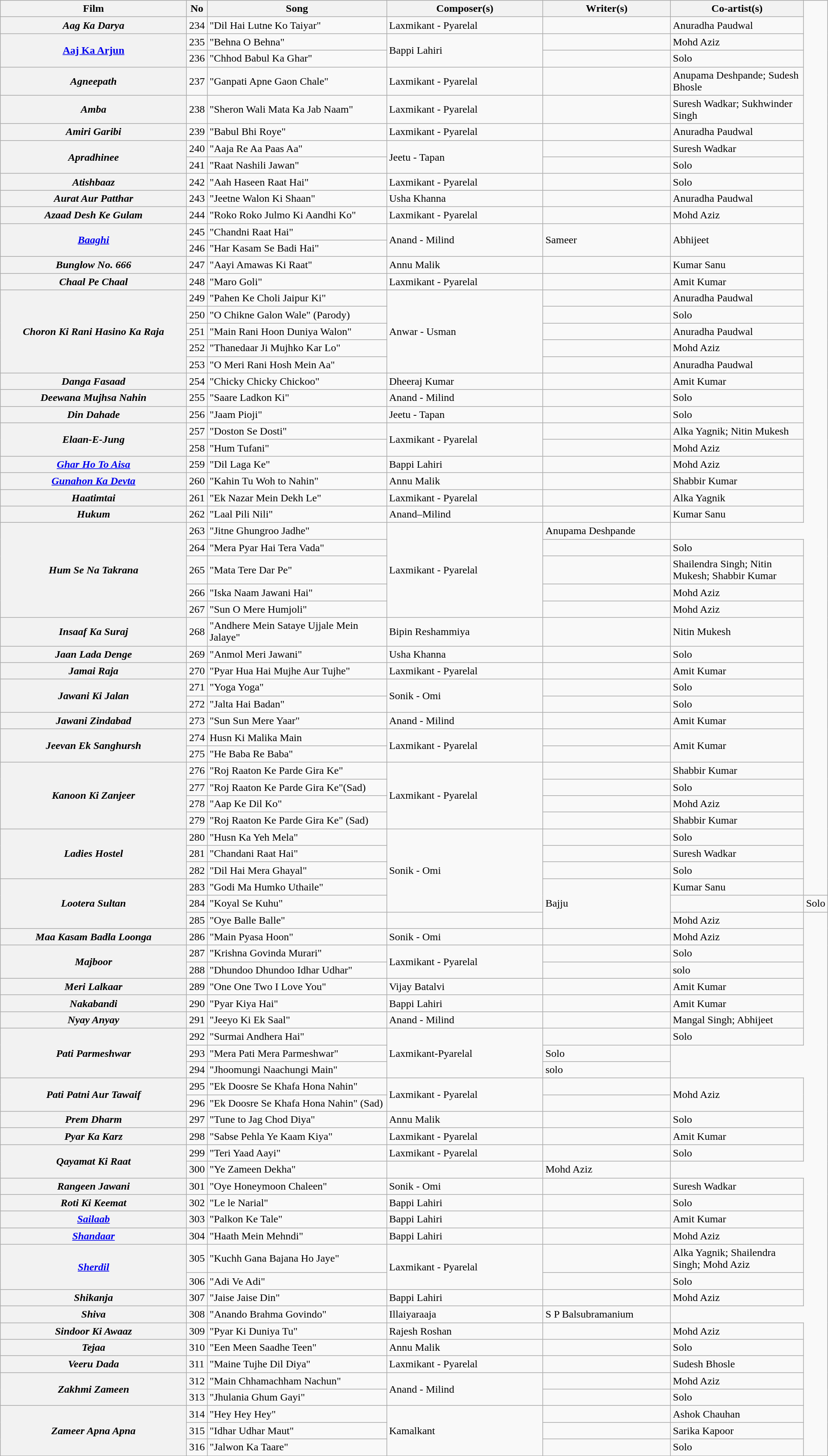<table class="wikitable plainrowheaders" style="width:100%; textcolor:#000">
<tr>
<th scope="col" style="width:24%;">Film</th>
<th>No</th>
<th scope="col" style="width:23%;">Song</th>
<th scope="col" style="width:20%;">Composer(s)</th>
<th scope="col" style="width:16%;">Writer(s)</th>
<th scope="col" style="width:18%;">Co-artist(s)</th>
</tr>
<tr>
<th><em>Aag Ka Darya</em></th>
<td>234</td>
<td>"Dil Hai Lutne Ko Taiyar"</td>
<td>Laxmikant - Pyarelal</td>
<td></td>
<td>Anuradha Paudwal</td>
</tr>
<tr>
<th rowspan=2><a href='#'>Aaj Ka Arjun</a></th>
<td>235</td>
<td>"Behna O Behna"</td>
<td rowspan=2>Bappi Lahiri</td>
<td></td>
<td>Mohd Aziz</td>
</tr>
<tr>
<td>236</td>
<td>"Chhod Babul Ka Ghar"</td>
<td></td>
<td>Solo</td>
</tr>
<tr>
<th><em>Agneepath</em></th>
<td>237</td>
<td>"Ganpati Apne Gaon Chale"</td>
<td>Laxmikant - Pyarelal</td>
<td></td>
<td>Anupama Deshpande; Sudesh Bhosle</td>
</tr>
<tr>
<th><em>Amba</em></th>
<td>238</td>
<td>"Sheron Wali Mata Ka Jab Naam"</td>
<td>Laxmikant - Pyarelal</td>
<td></td>
<td>Suresh Wadkar; Sukhwinder Singh</td>
</tr>
<tr>
<th><em>Amiri Garibi</em></th>
<td>239</td>
<td>"Babul Bhi Roye"</td>
<td>Laxmikant - Pyarelal</td>
<td></td>
<td>Anuradha Paudwal</td>
</tr>
<tr>
<th rowspan=2><em>Apradhinee</em></th>
<td>240</td>
<td>"Aaja Re Aa Paas Aa"</td>
<td rowspan=2>Jeetu - Tapan</td>
<td></td>
<td>Suresh Wadkar</td>
</tr>
<tr>
<td>241</td>
<td>"Raat Nashili Jawan"</td>
<td></td>
<td>Solo</td>
</tr>
<tr>
<th><em>Atishbaaz</em></th>
<td>242</td>
<td>"Aah Haseen Raat Hai"</td>
<td>Laxmikant - Pyarelal</td>
<td></td>
<td>Solo</td>
</tr>
<tr>
<th><em>Aurat Aur Patthar</em></th>
<td>243</td>
<td>"Jeetne Walon Ki Shaan"</td>
<td>Usha Khanna</td>
<td></td>
<td>Anuradha Paudwal</td>
</tr>
<tr>
<th><em>Azaad Desh Ke Gulam</em></th>
<td>244</td>
<td>"Roko Roko Julmo Ki Aandhi Ko"</td>
<td>Laxmikant - Pyarelal</td>
<td></td>
<td>Mohd Aziz</td>
</tr>
<tr>
<th rowspan=2><em><a href='#'>Baaghi</a></em></th>
<td>245</td>
<td>"Chandni Raat Hai"</td>
<td rowspan=2>Anand - Milind</td>
<td rowspan=2>Sameer</td>
<td rowspan=2>Abhijeet</td>
</tr>
<tr>
<td>246</td>
<td>"Har Kasam Se Badi Hai"</td>
</tr>
<tr>
<th><em>Bunglow No. 666</em></th>
<td>247</td>
<td>"Aayi Amawas Ki Raat"</td>
<td>Annu Malik</td>
<td></td>
<td>Kumar Sanu</td>
</tr>
<tr>
<th><em>Chaal Pe Chaal</em></th>
<td>248</td>
<td>"Maro Goli"</td>
<td>Laxmikant - Pyarelal</td>
<td></td>
<td>Amit Kumar</td>
</tr>
<tr>
<th rowspan=5><em>Choron Ki Rani Hasino Ka Raja</em></th>
<td>249</td>
<td>"Pahen Ke Choli Jaipur Ki"</td>
<td rowspan=5>Anwar - Usman</td>
<td></td>
<td>Anuradha Paudwal</td>
</tr>
<tr>
<td>250</td>
<td>"O Chikne Galon Wale" (Parody)</td>
<td></td>
<td>Solo</td>
</tr>
<tr>
<td>251</td>
<td>"Main Rani Hoon Duniya Walon"</td>
<td></td>
<td>Anuradha Paudwal</td>
</tr>
<tr>
<td>252</td>
<td>"Thanedaar Ji Mujhko Kar Lo"</td>
<td></td>
<td>Mohd Aziz</td>
</tr>
<tr>
<td>253</td>
<td>"O Meri Rani Hosh Mein Aa"</td>
<td></td>
<td>Anuradha Paudwal</td>
</tr>
<tr>
<th><em>Danga Fasaad</em></th>
<td>254</td>
<td>"Chicky Chicky Chickoo"</td>
<td>Dheeraj Kumar</td>
<td></td>
<td>Amit Kumar</td>
</tr>
<tr>
<th><em>Deewana Mujhsa Nahin</em></th>
<td>255</td>
<td>"Saare Ladkon Ki"</td>
<td>Anand - Milind</td>
<td></td>
<td>Solo</td>
</tr>
<tr>
<th rowspan=1><em>Din Dahade</em></th>
<td>256</td>
<td>"Jaam Pioji"</td>
<td>Jeetu - Tapan</td>
<td></td>
<td>Solo</td>
</tr>
<tr>
<th rowspan=2><em>Elaan-E-Jung</em></th>
<td>257</td>
<td>"Doston Se Dosti"</td>
<td rowspan=2>Laxmikant - Pyarelal</td>
<td></td>
<td>Alka Yagnik;  Nitin Mukesh</td>
</tr>
<tr>
<td>258</td>
<td>"Hum Tufani"</td>
<td></td>
<td>Mohd Aziz</td>
</tr>
<tr>
<th><em><a href='#'>Ghar Ho To Aisa</a></em></th>
<td>259</td>
<td>"Dil Laga Ke"</td>
<td>Bappi Lahiri</td>
<td></td>
<td>Mohd Aziz</td>
</tr>
<tr>
<th><em><a href='#'>Gunahon Ka Devta</a></em></th>
<td>260</td>
<td>"Kahin Tu Woh to Nahin"</td>
<td>Annu Malik</td>
<td></td>
<td>Shabbir Kumar</td>
</tr>
<tr>
<th><em>Haatimtai</em></th>
<td>261</td>
<td>"Ek Nazar Mein Dekh Le"</td>
<td>Laxmikant - Pyarelal</td>
<td></td>
<td>Alka Yagnik</td>
</tr>
<tr>
<th><em>Hukum</em></th>
<td>262</td>
<td>"Laal Pili Nili"</td>
<td>Anand–Milind</td>
<td></td>
<td>Kumar Sanu</td>
</tr>
<tr>
<th rowspan=5><em>Hum Se Na Takrana</em></th>
<td>263</td>
<td>"Jitne Ghungroo Jadhe"</td>
<td rowspan=5>Laxmikant - Pyarelal</td>
<td>Anupama Deshpande</td>
</tr>
<tr>
<td>264</td>
<td>"Mera Pyar Hai Tera Vada"</td>
<td></td>
<td>Solo</td>
</tr>
<tr>
<td>265</td>
<td>"Mata Tere Dar Pe"</td>
<td></td>
<td>Shailendra Singh; Nitin Mukesh; Shabbir Kumar</td>
</tr>
<tr>
<td>266</td>
<td>"Iska Naam Jawani Hai"</td>
<td></td>
<td>Mohd Aziz</td>
</tr>
<tr>
<td>267</td>
<td>"Sun O Mere Humjoli"</td>
<td></td>
<td>Mohd Aziz</td>
</tr>
<tr>
<th><em>Insaaf Ka Suraj</em></th>
<td>268</td>
<td>"Andhere Mein Sataye Ujjale Mein Jalaye"</td>
<td>Bipin Reshammiya</td>
<td></td>
<td>Nitin Mukesh</td>
</tr>
<tr>
<th><em>Jaan Lada Denge</em></th>
<td>269</td>
<td>"Anmol Meri Jawani"</td>
<td>Usha Khanna</td>
<td></td>
<td>Solo</td>
</tr>
<tr>
<th><em>Jamai Raja</em></th>
<td>270</td>
<td>"Pyar Hua Hai Mujhe Aur Tujhe"</td>
<td>Laxmikant - Pyarelal</td>
<td></td>
<td>Amit Kumar</td>
</tr>
<tr>
<th rowspan=2><em>Jawani Ki Jalan</em></th>
<td>271</td>
<td>"Yoga Yoga"</td>
<td rowspan=2>Sonik - Omi</td>
<td></td>
<td>Solo</td>
</tr>
<tr>
<td>272</td>
<td>"Jalta Hai Badan"</td>
<td></td>
<td>Solo</td>
</tr>
<tr>
<th><em>Jawani Zindabad</em></th>
<td>273</td>
<td>"Sun Sun Mere Yaar"</td>
<td>Anand - Milind</td>
<td></td>
<td>Amit Kumar</td>
</tr>
<tr>
<th rowspan=2><em>Jeevan Ek Sanghursh</em></th>
<td>274</td>
<td>Husn Ki Malika Main</td>
<td rowspan=2>Laxmikant - Pyarelal</td>
<td></td>
<td rowspan=2>Amit Kumar</td>
</tr>
<tr>
<td>275</td>
<td>"He Baba Re Baba"</td>
<td></td>
</tr>
<tr>
<th rowspan=4><em>Kanoon Ki Zanjeer</em></th>
<td>276</td>
<td>"Roj Raaton Ke Parde Gira Ke"</td>
<td rowspan=4>Laxmikant - Pyarelal</td>
<td></td>
<td>Shabbir Kumar</td>
</tr>
<tr>
<td>277</td>
<td>"Roj Raaton Ke Parde Gira Ke"(Sad)</td>
<td></td>
<td>Solo</td>
</tr>
<tr>
<td>278</td>
<td>"Aap Ke Dil Ko"</td>
<td></td>
<td>Mohd Aziz</td>
</tr>
<tr>
<td>279</td>
<td>"Roj Raaton Ke Parde Gira Ke" (Sad)</td>
<td></td>
<td>Shabbir Kumar</td>
</tr>
<tr>
<th rowspan=3><em>Ladies Hostel</em></th>
<td>280</td>
<td>"Husn Ka Yeh Mela"</td>
<td rowspan=5>Sonik - Omi</td>
<td></td>
<td>Solo</td>
</tr>
<tr>
<td>281</td>
<td>"Chandani Raat Hai"</td>
<td></td>
<td>Suresh Wadkar</td>
</tr>
<tr>
<td>282</td>
<td>"Dil Hai Mera Ghayal"</td>
<td></td>
<td>Solo</td>
</tr>
<tr>
<th rowspan=3><em>Lootera Sultan</em></th>
<td>283</td>
<td>"Godi Ma Humko Uthaile"</td>
<td rowspan=3>Bajju</td>
<td>Kumar Sanu</td>
</tr>
<tr>
<td>284</td>
<td>"Koyal Se Kuhu"</td>
<td></td>
<td>Solo</td>
</tr>
<tr>
<td>285</td>
<td>"Oye Balle Balle"</td>
<td></td>
<td>Mohd Aziz</td>
</tr>
<tr>
<th><em>Maa Kasam Badla Loonga</em></th>
<td>286</td>
<td>"Main Pyasa Hoon"</td>
<td>Sonik - Omi</td>
<td></td>
<td>Mohd Aziz</td>
</tr>
<tr>
<th rowspan=2><em>Majboor</em></th>
<td>287</td>
<td>"Krishna Govinda Murari"</td>
<td rowspan=2>Laxmikant - Pyarelal</td>
<td></td>
<td>Solo</td>
</tr>
<tr>
<td>288</td>
<td>"Dhundoo Dhundoo Idhar Udhar"</td>
<td></td>
<td>solo</td>
</tr>
<tr>
<th><em>Meri Lalkaar</em></th>
<td>289</td>
<td>"One One Two I Love You"</td>
<td>Vijay Batalvi</td>
<td></td>
<td>Amit Kumar</td>
</tr>
<tr>
<th><em>Nakabandi</em></th>
<td>290</td>
<td>"Pyar Kiya Hai"</td>
<td>Bappi Lahiri</td>
<td></td>
<td>Amit Kumar</td>
</tr>
<tr>
<th><em>Nyay Anyay</em></th>
<td>291</td>
<td>"Jeeyo Ki Ek Saal"</td>
<td>Anand - Milind</td>
<td></td>
<td>Mangal Singh; Abhijeet</td>
</tr>
<tr>
<th rowspan=3><em>Pati Parmeshwar</em></th>
<td>292</td>
<td>"Surmai Andhera Hai"</td>
<td rowspan="3">Laxmikant-Pyarelal</td>
<td></td>
<td>Solo</td>
</tr>
<tr>
<td>293</td>
<td>"Mera Pati Mera Parmeshwar"</td>
<td>Solo</td>
</tr>
<tr>
<td>294</td>
<td>"Jhoomungi Naachungi Main"</td>
<td>solo</td>
</tr>
<tr>
<th rowspan=2><em>Pati Patni Aur Tawaif</em></th>
<td>295</td>
<td>"Ek Doosre Se Khafa Hona Nahin"</td>
<td rowspan=2>Laxmikant - Pyarelal</td>
<td></td>
<td rowspan=2>Mohd Aziz</td>
</tr>
<tr>
<td>296</td>
<td>"Ek Doosre Se Khafa Hona Nahin" (Sad)</td>
<td></td>
</tr>
<tr>
<th><em>Prem Dharm</em></th>
<td>297</td>
<td>"Tune to Jag Chod Diya"</td>
<td>Annu Malik</td>
<td></td>
<td>Solo</td>
</tr>
<tr>
<th><em>Pyar Ka Karz</em></th>
<td>298</td>
<td>"Sabse Pehla Ye Kaam Kiya"</td>
<td>Laxmikant - Pyarelal</td>
<td></td>
<td>Amit Kumar</td>
</tr>
<tr>
<th rowspan=2><em>Qayamat Ki Raat</em></th>
<td>299</td>
<td>"Teri Yaad Aayi"</td>
<td>Laxmikant - Pyarelal</td>
<td></td>
<td>Solo</td>
</tr>
<tr>
<td>300</td>
<td>"Ye Zameen Dekha"</td>
<td></td>
<td>Mohd Aziz</td>
</tr>
<tr>
<th><em>Rangeen Jawani</em></th>
<td>301</td>
<td>"Oye Honeymoon Chaleen"</td>
<td>Sonik - Omi</td>
<td></td>
<td>Suresh Wadkar</td>
</tr>
<tr>
<th><em>Roti Ki Keemat</em></th>
<td>302</td>
<td>"Le le Narial"</td>
<td>Bappi Lahiri</td>
<td></td>
<td>Solo</td>
</tr>
<tr>
<th><em><a href='#'>Sailaab</a></em></th>
<td>303</td>
<td>"Palkon Ke Tale"</td>
<td>Bappi Lahiri</td>
<td></td>
<td>Amit Kumar</td>
</tr>
<tr>
<th><em><a href='#'>Shandaar</a></em></th>
<td>304</td>
<td>"Haath Mein Mehndi"</td>
<td>Bappi Lahiri</td>
<td></td>
<td>Mohd Aziz</td>
</tr>
<tr>
<th rowspan=2><em><a href='#'>Sherdil</a></em></th>
<td>305</td>
<td>"Kuchh Gana Bajana Ho Jaye"</td>
<td rowspan=2>Laxmikant - Pyarelal</td>
<td></td>
<td>Alka Yagnik;  Shailendra Singh; Mohd Aziz</td>
</tr>
<tr>
<td>306</td>
<td>"Adi Ve Adi"</td>
<td></td>
<td>Solo</td>
</tr>
<tr>
<th><em>Shikanja</em></th>
<td>307</td>
<td>"Jaise Jaise Din"</td>
<td>Bappi Lahiri</td>
<td></td>
<td>Mohd Aziz</td>
</tr>
<tr>
<th><em>Shiva</em></th>
<td>308</td>
<td>"Anando Brahma Govindo"</td>
<td>Illaiyaraaja</td>
<td>S P Balsubramanium</td>
</tr>
<tr>
<th><em>Sindoor Ki Awaaz</em></th>
<td>309</td>
<td>"Pyar Ki Duniya Tu"</td>
<td>Rajesh Roshan</td>
<td></td>
<td>Mohd Aziz</td>
</tr>
<tr>
<th><em>Tejaa</em></th>
<td>310</td>
<td>"Een Meen Saadhe Teen"</td>
<td>Annu Malik</td>
<td></td>
<td>Solo</td>
</tr>
<tr>
<th><em>Veeru Dada</em></th>
<td>311</td>
<td>"Maine Tujhe Dil Diya"</td>
<td>Laxmikant - Pyarelal</td>
<td></td>
<td>Sudesh Bhosle</td>
</tr>
<tr>
<th rowspan="2"><em>Zakhmi Zameen</em></th>
<td>312</td>
<td>"Main Chhamachham Nachun"</td>
<td rowspan="2">Anand - Milind</td>
<td></td>
<td>Mohd Aziz</td>
</tr>
<tr>
<td>313</td>
<td>"Jhulania Ghum Gayi"</td>
<td></td>
<td>Solo</td>
</tr>
<tr>
<th rowspan=3><em>Zameer Apna Apna</em></th>
<td>314</td>
<td>"Hey Hey Hey"</td>
<td rowspan=3>Kamalkant</td>
<td></td>
<td>Ashok Chauhan</td>
</tr>
<tr>
<td>315</td>
<td>"Idhar Udhar Maut"</td>
<td></td>
<td>Sarika Kapoor</td>
</tr>
<tr>
<td>316</td>
<td>"Jalwon Ka Taare"</td>
<td></td>
<td>Solo</td>
</tr>
<tr>
</tr>
</table>
